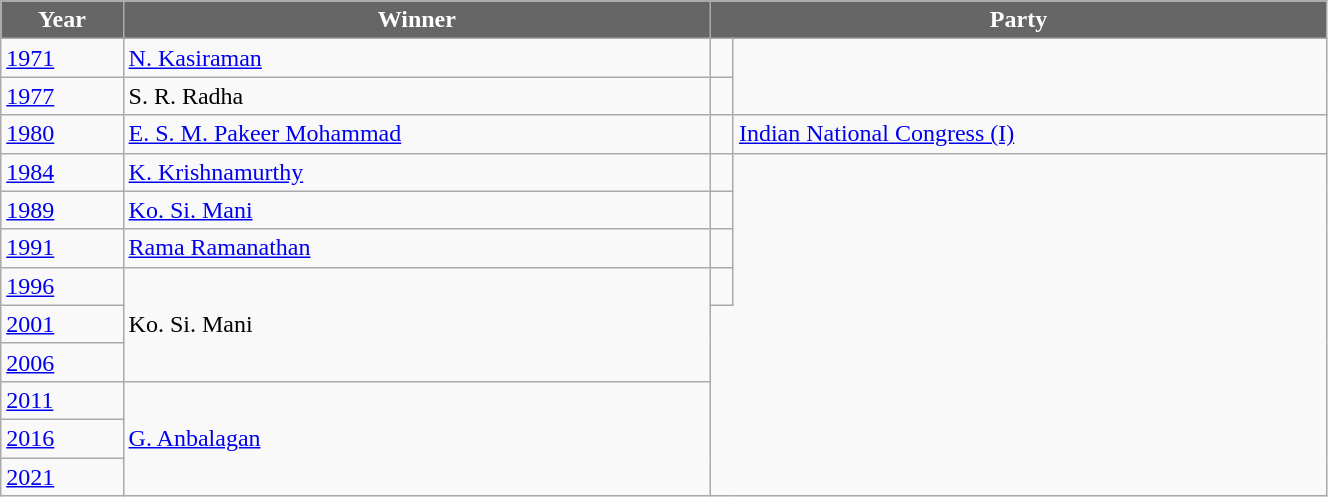<table class="wikitable sortable" width="70%">
<tr>
<th style="background-color:#666666; color:white">Year</th>
<th style="background-color:#666666; color:white">Winner</th>
<th style="background-color:#666666; color:white" colspan="2">Party</th>
</tr>
<tr>
<td><a href='#'>1971</a></td>
<td><a href='#'>N. Kasiraman</a></td>
<td></td>
</tr>
<tr>
<td><a href='#'>1977</a></td>
<td>S. R. Radha</td>
<td></td>
</tr>
<tr>
<td><a href='#'>1980</a></td>
<td><a href='#'>E. S. M. Pakeer Mohammad</a></td>
<td></td>
<td><a href='#'>Indian National Congress (I)</a></td>
</tr>
<tr>
<td><a href='#'>1984</a></td>
<td><a href='#'>K. Krishnamurthy</a></td>
<td></td>
</tr>
<tr>
<td><a href='#'>1989</a></td>
<td><a href='#'>Ko. Si. Mani</a></td>
<td></td>
</tr>
<tr>
<td><a href='#'>1991</a></td>
<td><a href='#'>Rama Ramanathan</a></td>
<td></td>
</tr>
<tr>
<td><a href='#'>1996</a></td>
<td rowspan=3>Ko. Si. Mani</td>
<td></td>
</tr>
<tr>
<td><a href='#'>2001</a></td>
</tr>
<tr>
<td><a href='#'>2006</a></td>
</tr>
<tr>
<td><a href='#'>2011</a></td>
<td rowspan=3><a href='#'>G. Anbalagan</a></td>
</tr>
<tr>
<td><a href='#'>2016</a></td>
</tr>
<tr>
<td><a href='#'>2021</a></td>
</tr>
</table>
